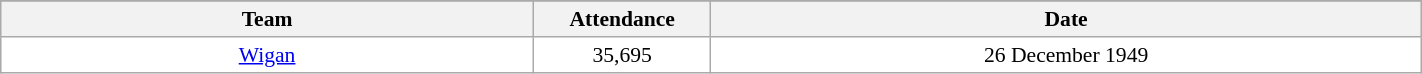<table class="wikitable sortable" width="75%" style="font-size:90%">
<tr bgcolor="#efefef">
</tr>
<tr bgcolor="#efefef">
<th width=30%>Team</th>
<th width=10%>Attendance</th>
<th width=40%>Date</th>
</tr>
<tr bgcolor=#FFFFFF>
<td align=center><a href='#'>Wigan</a></td>
<td align=center>35,695</td>
<td align=center>26 December 1949</td>
</tr>
</table>
